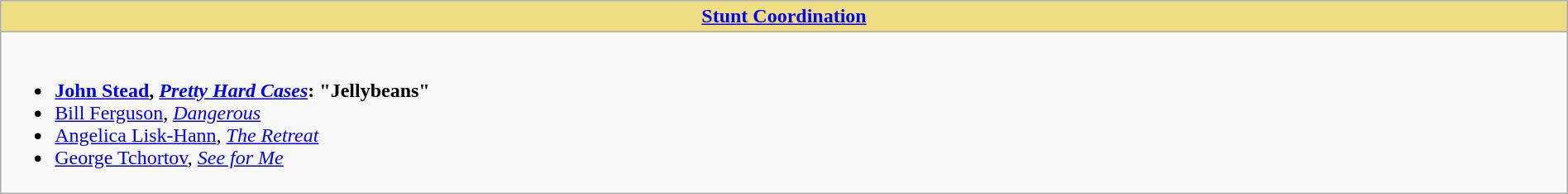<table class=wikitable width="100%">
<tr>
<th style="background:#EEDD82; width:50%"><a href='#'>Stunt Coordination</a></th>
</tr>
<tr>
<td valign="top"><br><ul><li> <strong><a href='#'>John Stead</a>, <em><a href='#'>Pretty Hard Cases</a></em>: "Jellybeans"</strong></li><li><a href='#'>Bill Ferguson</a>, <em><a href='#'>Dangerous</a></em></li><li><a href='#'>Angelica Lisk-Hann</a>, <em><a href='#'>The Retreat</a></em></li><li><a href='#'>George Tchortov</a>, <em><a href='#'>See for Me</a></em></li></ul></td>
</tr>
</table>
